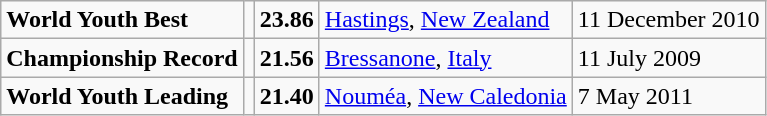<table class="wikitable">
<tr>
<td><strong>World Youth Best</strong></td>
<td></td>
<td><strong>23.86</strong></td>
<td><a href='#'>Hastings</a>, <a href='#'>New Zealand</a></td>
<td>11 December 2010</td>
</tr>
<tr>
<td><strong>Championship Record</strong></td>
<td></td>
<td><strong>21.56</strong></td>
<td><a href='#'>Bressanone</a>, <a href='#'>Italy</a></td>
<td>11 July 2009</td>
</tr>
<tr>
<td><strong>World Youth Leading</strong></td>
<td></td>
<td><strong>21.40</strong></td>
<td><a href='#'>Nouméa</a>, <a href='#'>New Caledonia</a></td>
<td>7 May 2011</td>
</tr>
</table>
